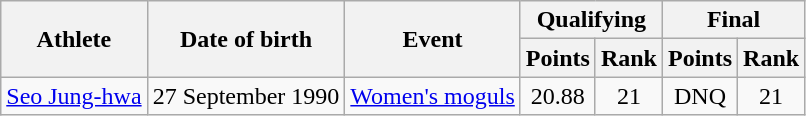<table class="wikitable" style="text-align:center">
<tr>
<th rowspan="2">Athlete</th>
<th rowspan="2">Date of birth</th>
<th rowspan="2">Event</th>
<th colspan="2">Qualifying</th>
<th colspan="2">Final</th>
</tr>
<tr>
<th>Points</th>
<th>Rank</th>
<th>Points</th>
<th>Rank</th>
</tr>
<tr>
<td><a href='#'>Seo Jung-hwa</a></td>
<td>27 September 1990</td>
<td><a href='#'>Women's moguls</a></td>
<td>20.88</td>
<td>21</td>
<td>DNQ</td>
<td>21</td>
</tr>
</table>
